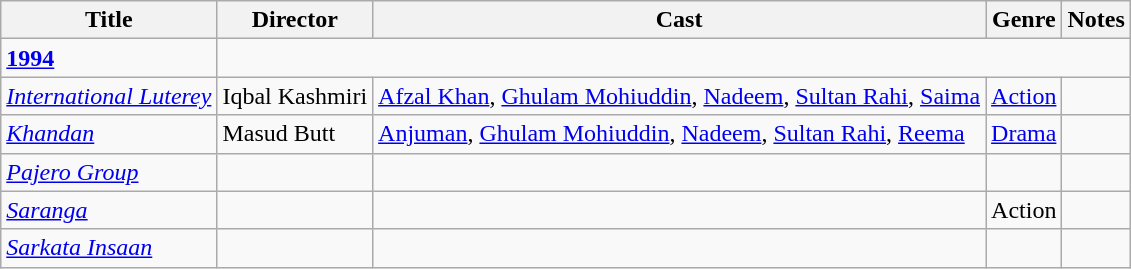<table class="wikitable">
<tr>
<th>Title</th>
<th>Director</th>
<th>Cast</th>
<th>Genre</th>
<th>Notes</th>
</tr>
<tr>
<td><strong><a href='#'>1994</a></strong></td>
</tr>
<tr>
<td><em><a href='#'>International Luterey</a></em></td>
<td>Iqbal Kashmiri</td>
<td><a href='#'>Afzal Khan</a>, <a href='#'>Ghulam Mohiuddin</a>, <a href='#'>Nadeem</a>, <a href='#'>Sultan Rahi</a>, <a href='#'>Saima</a></td>
<td><a href='#'>Action</a></td>
<td></td>
</tr>
<tr>
<td><em><a href='#'>Khandan</a></em></td>
<td>Masud Butt</td>
<td><a href='#'>Anjuman</a>, <a href='#'>Ghulam Mohiuddin</a>, <a href='#'>Nadeem</a>, <a href='#'>Sultan Rahi</a>, <a href='#'>Reema</a></td>
<td><a href='#'>Drama</a></td>
<td></td>
</tr>
<tr>
<td><em><a href='#'>Pajero Group</a></em></td>
<td></td>
<td></td>
<td></td>
<td></td>
</tr>
<tr>
<td><em><a href='#'>Saranga</a></em></td>
<td></td>
<td></td>
<td>Action</td>
<td></td>
</tr>
<tr>
<td><em><a href='#'>Sarkata Insaan</a></em></td>
<td></td>
<td></td>
<td></td>
<td></td>
</tr>
</table>
